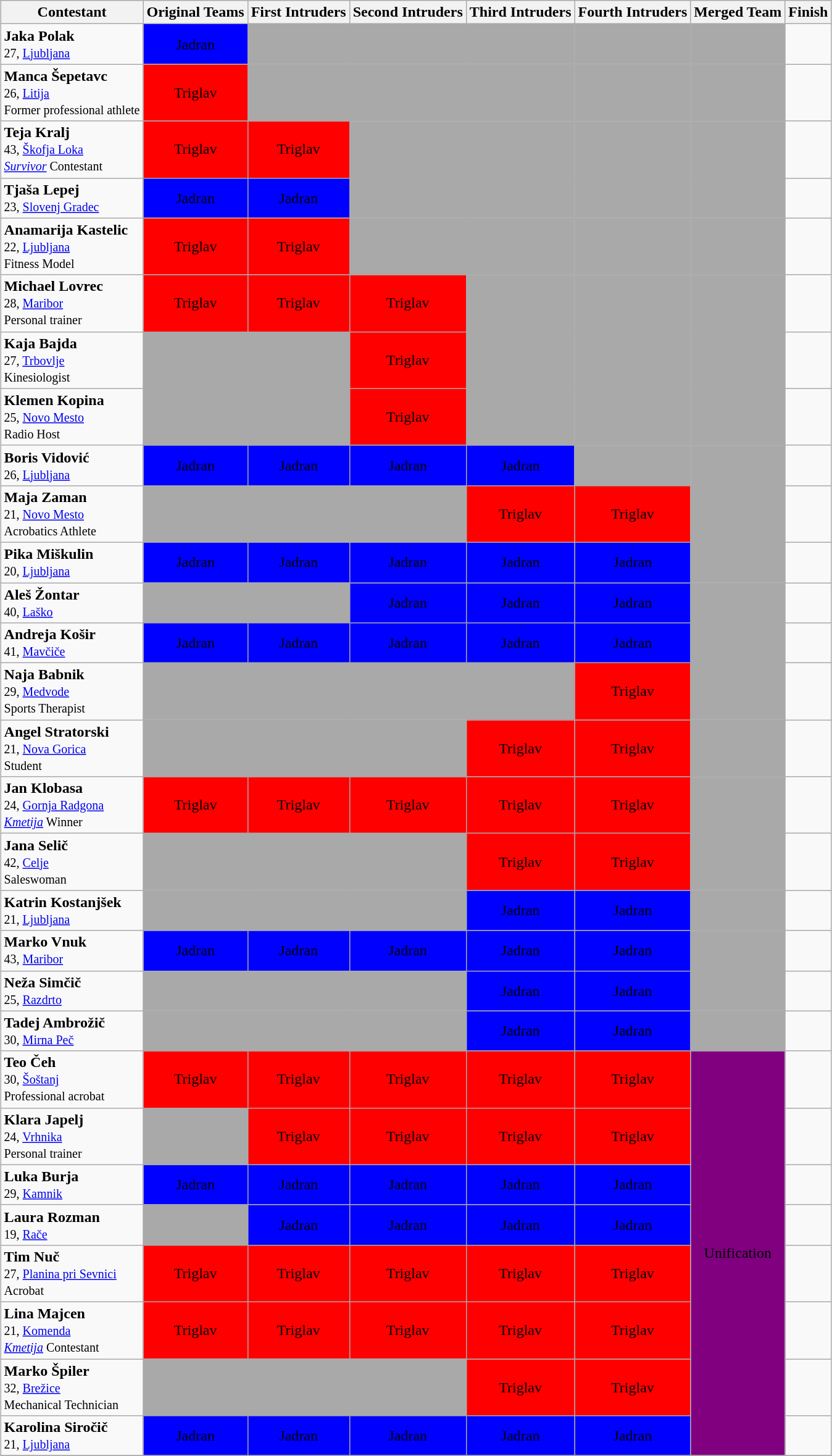<table class="wikitable sortable" style="margin:auto; text-align:center">
<tr>
<th>Contestant</th>
<th>Original Teams</th>
<th>First Intruders</th>
<th>Second Intruders</th>
<th>Third Intruders</th>
<th>Fourth Intruders</th>
<th>Merged Team</th>
<th>Finish</th>
</tr>
<tr>
<td align="left"><strong>Jaka Polak</strong><br><small>27, <a href='#'>Ljubljana</a></small></td>
<td bgcolor="blue" >Jadran</td>
<td bgcolor="darkgrey"></td>
<td bgcolor="darkgrey"></td>
<td bgcolor="darkgrey"></td>
<td bgcolor="darkgrey"></td>
<td bgcolor="darkgrey"></td>
<td></td>
</tr>
<tr>
<td align="left"><strong>Manca Šepetavc</strong><br><small>26, <a href='#'>Litija</a><br>Former professional athlete</small></td>
<td bgcolor="red">Triglav</td>
<td bgcolor="darkgrey"></td>
<td bgcolor="darkgrey"></td>
<td bgcolor="darkgrey"></td>
<td bgcolor="darkgrey"></td>
<td bgcolor="darkgrey"></td>
<td></td>
</tr>
<tr>
<td align="left"><strong>Teja Kralj</strong><br><small>43, <a href='#'>Škofja Loka</a><br><em><a href='#'>Survivor</a></em> Contestant</small></td>
<td bgcolor="red">Triglav</td>
<td bgcolor="red">Triglav</td>
<td bgcolor="darkgrey"></td>
<td bgcolor="darkgrey"></td>
<td bgcolor="darkgrey"></td>
<td bgcolor="darkgrey"></td>
<td></td>
</tr>
<tr>
<td align="left"><strong>Tjaša Lepej</strong><br><small>23, <a href='#'>Slovenj Gradec</a></small></td>
<td bgcolor="blue" >Jadran</td>
<td bgcolor="blue" >Jadran</td>
<td bgcolor="darkgrey"></td>
<td bgcolor="darkgrey"></td>
<td bgcolor="darkgrey"></td>
<td bgcolor="darkgrey"></td>
<td></td>
</tr>
<tr>
<td align="left"><strong>Anamarija Kastelic</strong><br><small>22, <a href='#'>Ljubljana</a><br>Fitness Model</small></td>
<td bgcolor="red">Triglav</td>
<td bgcolor="red">Triglav</td>
<td bgcolor="darkgrey"></td>
<td bgcolor="darkgrey"></td>
<td bgcolor="darkgrey"></td>
<td bgcolor="darkgrey"></td>
<td></td>
</tr>
<tr>
<td align="left"><strong>Michael Lovrec</strong><br><small>28, <a href='#'>Maribor</a><br>Personal trainer</small></td>
<td bgcolor="red">Triglav</td>
<td bgcolor="red">Triglav</td>
<td bgcolor="red">Triglav</td>
<td bgcolor="darkgrey"></td>
<td bgcolor="darkgrey"></td>
<td bgcolor="darkgrey"></td>
<td></td>
</tr>
<tr>
<td align="left"><strong>Kaja Bajda</strong><br><small>27, <a href='#'>Trbovlje</a><br>Kinesiologist</small></td>
<td bgcolor="darkgrey"></td>
<td bgcolor="darkgrey"></td>
<td bgcolor="red">Triglav</td>
<td bgcolor="darkgrey"></td>
<td bgcolor="darkgrey"></td>
<td bgcolor="darkgrey"></td>
<td></td>
</tr>
<tr>
<td align="left"><strong>Klemen Kopina</strong><br><small>25, <a href='#'>Novo Mesto</a><br>Radio Host</small></td>
<td bgcolor="darkgrey"></td>
<td bgcolor="darkgrey"></td>
<td bgcolor="red">Triglav</td>
<td bgcolor="darkgrey"></td>
<td bgcolor="darkgrey"></td>
<td bgcolor="darkgrey"></td>
<td></td>
</tr>
<tr>
<td align="left"><strong>Boris Vidović</strong><br><small>26, <a href='#'>Ljubljana</a></small></td>
<td bgcolor="blue" >Jadran</td>
<td bgcolor="blue" >Jadran</td>
<td bgcolor="blue" >Jadran</td>
<td bgcolor="blue" >Jadran</td>
<td bgcolor="darkgrey"></td>
<td bgcolor="darkgrey"></td>
<td></td>
</tr>
<tr>
<td align="left"><strong>Maja Zaman</strong><br><small>21, <a href='#'>Novo Mesto</a><br>Acrobatics Athlete</small></td>
<td bgcolor="darkgrey"></td>
<td bgcolor="darkgrey"></td>
<td bgcolor="darkgrey"></td>
<td bgcolor="red">Triglav</td>
<td bgcolor="red">Triglav</td>
<td bgcolor="darkgrey"></td>
<td></td>
</tr>
<tr>
<td align="left"><strong>Pika Miškulin</strong><br><small>20, <a href='#'>Ljubljana</a></small></td>
<td bgcolor="blue" >Jadran</td>
<td bgcolor="blue" >Jadran</td>
<td bgcolor="blue" >Jadran</td>
<td bgcolor="blue" >Jadran</td>
<td bgcolor="blue" >Jadran</td>
<td bgcolor="darkgrey"></td>
<td></td>
</tr>
<tr>
<td align="left"><strong>Aleš Žontar</strong><br><small>40, <a href='#'>Laško</a></small></td>
<td bgcolor="darkgrey"></td>
<td bgcolor="darkgrey"></td>
<td bgcolor="blue" >Jadran</td>
<td bgcolor="blue" >Jadran</td>
<td bgcolor="blue" >Jadran</td>
<td bgcolor="darkgrey"></td>
<td></td>
</tr>
<tr>
<td align="left"><strong>Andreja Košir</strong><br><small>41, <a href='#'>Mavčiče</a></small></td>
<td bgcolor="blue" >Jadran</td>
<td bgcolor="blue" >Jadran</td>
<td bgcolor="blue" >Jadran</td>
<td bgcolor="blue" >Jadran</td>
<td bgcolor="blue" >Jadran</td>
<td bgcolor="darkgrey"></td>
<td></td>
</tr>
<tr>
<td align="left"><strong>Naja Babnik</strong><br><small>29, <a href='#'>Medvode</a><br>Sports Therapist</small></td>
<td bgcolor="darkgrey"></td>
<td bgcolor="darkgrey"></td>
<td bgcolor="darkgrey"></td>
<td bgcolor="darkgrey"></td>
<td bgcolor="red">Triglav</td>
<td bgcolor="darkgrey"></td>
<td></td>
</tr>
<tr>
<td align="left"><strong>Angel Stratorski</strong><br><small>21, <a href='#'>Nova Gorica</a><br>Student</small></td>
<td bgcolor="darkgrey"></td>
<td bgcolor="darkgrey"></td>
<td bgcolor="darkgrey"></td>
<td bgcolor="red">Triglav</td>
<td bgcolor="red">Triglav</td>
<td bgcolor="darkgrey"></td>
<td></td>
</tr>
<tr>
<td align="left"><strong>Jan Klobasa</strong><br><small>24, <a href='#'>Gornja Radgona</a><br><em><a href='#'>Kmetija</a></em> Winner</small></td>
<td bgcolor="red">Triglav</td>
<td bgcolor="red">Triglav</td>
<td bgcolor="red">Triglav</td>
<td bgcolor="red">Triglav</td>
<td bgcolor="red">Triglav</td>
<td bgcolor="darkgrey"></td>
<td></td>
</tr>
<tr>
<td align="left"><strong>Jana Selič</strong><br><small>42, <a href='#'>Celje</a><br>Saleswoman</small></td>
<td bgcolor="darkgrey"></td>
<td bgcolor="darkgrey"></td>
<td bgcolor="darkgrey"></td>
<td bgcolor="red">Triglav</td>
<td bgcolor="red">Triglav</td>
<td bgcolor="darkgrey"></td>
<td></td>
</tr>
<tr>
<td align="left"><strong>Katrin Kostanjšek</strong><br><small>21, <a href='#'>Ljubljana</a></small></td>
<td bgcolor="darkgrey"></td>
<td bgcolor="darkgrey"></td>
<td bgcolor="darkgrey"></td>
<td bgcolor="blue" >Jadran</td>
<td bgcolor="blue" >Jadran</td>
<td bgcolor="darkgrey"></td>
<td></td>
</tr>
<tr>
<td align="left"><strong>Marko Vnuk</strong><br><small>43, <a href='#'>Maribor</a></small></td>
<td bgcolor="blue" >Jadran</td>
<td bgcolor="blue" >Jadran</td>
<td bgcolor="blue" >Jadran</td>
<td bgcolor="blue" >Jadran</td>
<td bgcolor="blue" >Jadran</td>
<td bgcolor="darkgrey"></td>
<td></td>
</tr>
<tr>
<td align="left"><strong>Neža Simčič</strong><br><small>25, <a href='#'>Razdrto</a></small></td>
<td bgcolor="darkgrey"></td>
<td bgcolor="darkgrey"></td>
<td bgcolor="darkgrey"></td>
<td bgcolor="blue" >Jadran</td>
<td bgcolor="blue" >Jadran</td>
<td bgcolor="darkgrey"></td>
<td></td>
</tr>
<tr>
<td align="left"><strong>Tadej Ambrožič</strong><br><small>30, <a href='#'>Mirna Peč</a></small></td>
<td bgcolor="darkgrey"></td>
<td bgcolor="darkgrey"></td>
<td bgcolor="darkgrey"></td>
<td bgcolor="blue" >Jadran</td>
<td bgcolor="blue" >Jadran</td>
<td bgcolor="darkgrey"></td>
<td></td>
</tr>
<tr>
<td align="left"><strong>Teo Čeh</strong><br><small>30, <a href='#'>Šoštanj</a><br>Professional acrobat</small></td>
<td bgcolor="red">Triglav</td>
<td bgcolor="red">Triglav</td>
<td bgcolor="red">Triglav</td>
<td bgcolor="red">Triglav</td>
<td bgcolor="red">Triglav</td>
<td rowspan="8" bgcolor="purple" >Unification</td>
<td></td>
</tr>
<tr>
<td align="left"><strong>Klara Japelj</strong><br><small>24, <a href='#'>Vrhnika</a><br>Personal trainer</small></td>
<td bgcolor="darkgrey"></td>
<td bgcolor="red">Triglav</td>
<td bgcolor="red">Triglav</td>
<td bgcolor="red">Triglav</td>
<td bgcolor="red">Triglav</td>
<td></td>
</tr>
<tr>
<td align="left"><strong>Luka Burja</strong><br><small>29, <a href='#'>Kamnik</a></small></td>
<td bgcolor="blue" >Jadran</td>
<td bgcolor="blue" >Jadran</td>
<td bgcolor="blue" >Jadran</td>
<td bgcolor="blue" >Jadran</td>
<td bgcolor="blue" >Jadran</td>
<td></td>
</tr>
<tr>
<td align="left"><strong>Laura Rozman</strong><br><small>19, <a href='#'>Rače</a></small></td>
<td bgcolor="darkgrey"></td>
<td bgcolor="blue" >Jadran</td>
<td bgcolor="blue" >Jadran</td>
<td bgcolor="blue" >Jadran</td>
<td bgcolor="blue" >Jadran</td>
<td></td>
</tr>
<tr>
<td align="left"><strong>Tim Nuč</strong><br><small>27, <a href='#'>Planina pri Sevnici</a><br>Acrobat</small></td>
<td bgcolor="red">Triglav</td>
<td bgcolor="red">Triglav</td>
<td bgcolor="red">Triglav</td>
<td bgcolor="red">Triglav</td>
<td bgcolor="red">Triglav</td>
<td></td>
</tr>
<tr>
<td align="left"><strong>Lina Majcen</strong><br><small>21, <a href='#'>Komenda</a><br><em><a href='#'>Kmetija</a></em> Contestant</small></td>
<td bgcolor="red">Triglav</td>
<td bgcolor="red">Triglav</td>
<td bgcolor="red">Triglav</td>
<td bgcolor="red">Triglav</td>
<td bgcolor="red">Triglav</td>
<td></td>
</tr>
<tr>
<td align="left"><strong>Marko Špiler</strong><br><small>32, <a href='#'>Brežice</a><br>Mechanical Technician</small></td>
<td bgcolor="darkgrey"></td>
<td bgcolor="darkgrey"></td>
<td bgcolor="darkgrey"></td>
<td bgcolor="red">Triglav</td>
<td bgcolor="red">Triglav</td>
<td></td>
</tr>
<tr>
<td align="left"><strong>Karolina Siročič</strong><br><small>21, <a href='#'>Ljubljana</a></small></td>
<td bgcolor="blue" >Jadran</td>
<td bgcolor="blue" >Jadran</td>
<td bgcolor="blue" >Jadran</td>
<td bgcolor="blue" >Jadran</td>
<td bgcolor="blue" >Jadran</td>
<td></td>
</tr>
<tr>
</tr>
</table>
